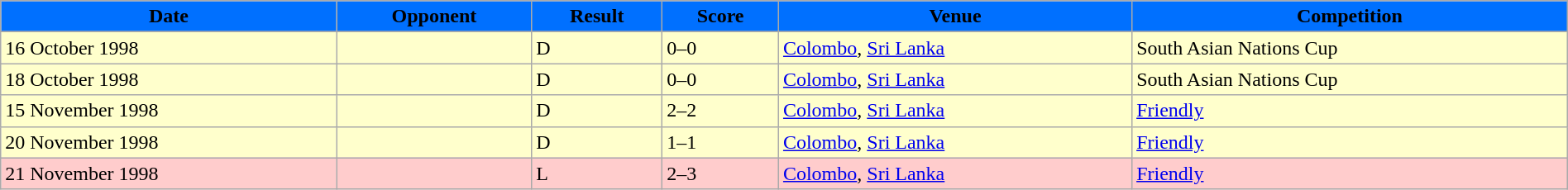<table width=100% class="wikitable">
<tr>
<th style="background:#0070FF;"><span>Date</span></th>
<th style="background:#0070FF;"><span>Opponent</span></th>
<th style="background:#0070FF;"><span>Result</span></th>
<th style="background:#0070FF;"><span>Score</span></th>
<th style="background:#0070FF;"><span>Venue</span></th>
<th style="background:#0070FF;"><span>Competition</span></th>
</tr>
<tr>
</tr>
<tr style="background:#FFFFCC;">
<td>16 October 1998</td>
<td></td>
<td>D</td>
<td>0–0</td>
<td> <a href='#'>Colombo</a>, <a href='#'>Sri Lanka</a></td>
<td>South Asian Nations Cup</td>
</tr>
<tr style="background:#FFFFCC;">
<td>18 October 1998</td>
<td></td>
<td>D</td>
<td>0–0</td>
<td> <a href='#'>Colombo</a>, <a href='#'>Sri Lanka</a></td>
<td>South Asian Nations Cup</td>
</tr>
<tr style="background:#FFFFCC;">
<td>15 November 1998</td>
<td></td>
<td>D</td>
<td>2–2</td>
<td> <a href='#'>Colombo</a>, <a href='#'>Sri Lanka</a></td>
<td><a href='#'>Friendly</a></td>
</tr>
<tr style="background:#FFFFCC;">
<td>20 November 1998</td>
<td></td>
<td>D</td>
<td>1–1</td>
<td> <a href='#'>Colombo</a>, <a href='#'>Sri Lanka</a></td>
<td><a href='#'>Friendly</a></td>
</tr>
<tr style="background:#FCC;">
<td>21 November 1998</td>
<td></td>
<td>L</td>
<td>2–3</td>
<td> <a href='#'>Colombo</a>, <a href='#'>Sri Lanka</a></td>
<td><a href='#'>Friendly</a></td>
</tr>
</table>
